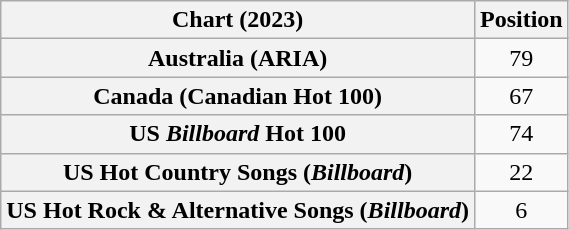<table class="wikitable sortable plainrowheaders" style="text-align:center">
<tr>
<th scope="col">Chart (2023)</th>
<th scope="col">Position</th>
</tr>
<tr>
<th scope="row">Australia (ARIA)</th>
<td>79</td>
</tr>
<tr>
<th scope="row">Canada (Canadian Hot 100)</th>
<td>67</td>
</tr>
<tr>
<th scope="row">US <em>Billboard</em> Hot 100</th>
<td>74</td>
</tr>
<tr>
<th scope="row">US Hot Country Songs (<em>Billboard</em>)</th>
<td>22</td>
</tr>
<tr>
<th scope="row">US Hot Rock & Alternative Songs (<em>Billboard</em>)</th>
<td>6</td>
</tr>
</table>
